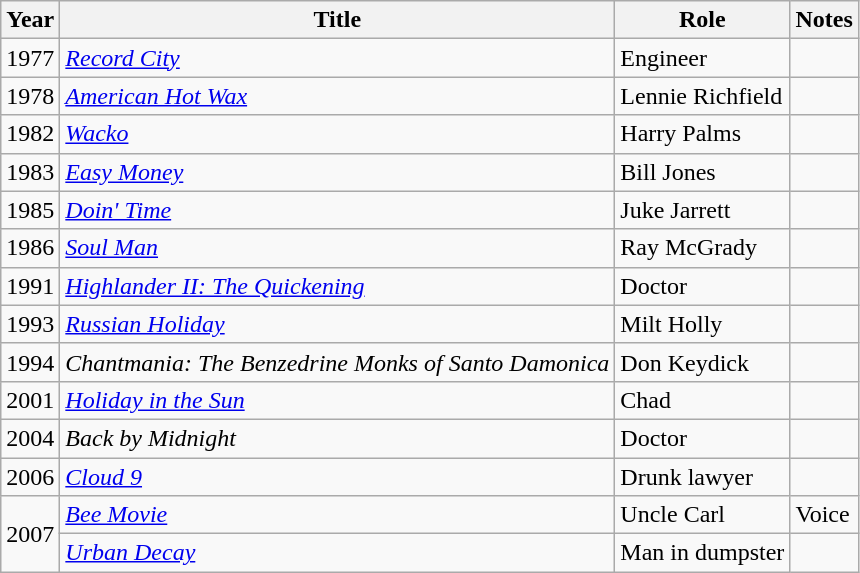<table class="wikitable sortable">
<tr>
<th>Year</th>
<th>Title</th>
<th>Role</th>
<th>Notes</th>
</tr>
<tr>
<td>1977</td>
<td><em><a href='#'>Record City</a></em></td>
<td>Engineer</td>
<td></td>
</tr>
<tr>
<td>1978</td>
<td><em><a href='#'>American Hot Wax</a></em></td>
<td>Lennie Richfield</td>
<td></td>
</tr>
<tr>
<td>1982</td>
<td><a href='#'><em>Wacko</em></a></td>
<td>Harry Palms</td>
<td></td>
</tr>
<tr>
<td>1983</td>
<td><a href='#'><em>Easy Money</em></a></td>
<td>Bill Jones</td>
<td></td>
</tr>
<tr>
<td>1985</td>
<td><a href='#'><em>Doin' Time</em></a></td>
<td>Juke Jarrett</td>
<td></td>
</tr>
<tr>
<td>1986</td>
<td><a href='#'><em>Soul Man</em></a></td>
<td>Ray McGrady</td>
<td></td>
</tr>
<tr>
<td>1991</td>
<td><em><a href='#'>Highlander II: The Quickening</a></em></td>
<td>Doctor</td>
<td></td>
</tr>
<tr>
<td>1993</td>
<td><em><a href='#'>Russian Holiday</a></em></td>
<td>Milt Holly</td>
<td></td>
</tr>
<tr>
<td>1994</td>
<td><em>Chantmania: The Benzedrine Monks of Santo Damonica</em></td>
<td>Don Keydick</td>
<td></td>
</tr>
<tr>
<td>2001</td>
<td><a href='#'><em>Holiday in the Sun</em></a></td>
<td>Chad</td>
<td></td>
</tr>
<tr>
<td>2004</td>
<td><em>Back by Midnight</em></td>
<td>Doctor</td>
<td></td>
</tr>
<tr>
<td>2006</td>
<td><a href='#'><em>Cloud 9</em></a></td>
<td>Drunk lawyer</td>
<td></td>
</tr>
<tr>
<td rowspan="2">2007</td>
<td><em><a href='#'>Bee Movie</a></em></td>
<td>Uncle Carl</td>
<td>Voice</td>
</tr>
<tr>
<td><em><a href='#'>Urban Decay</a></em></td>
<td>Man in dumpster</td>
<td></td>
</tr>
</table>
